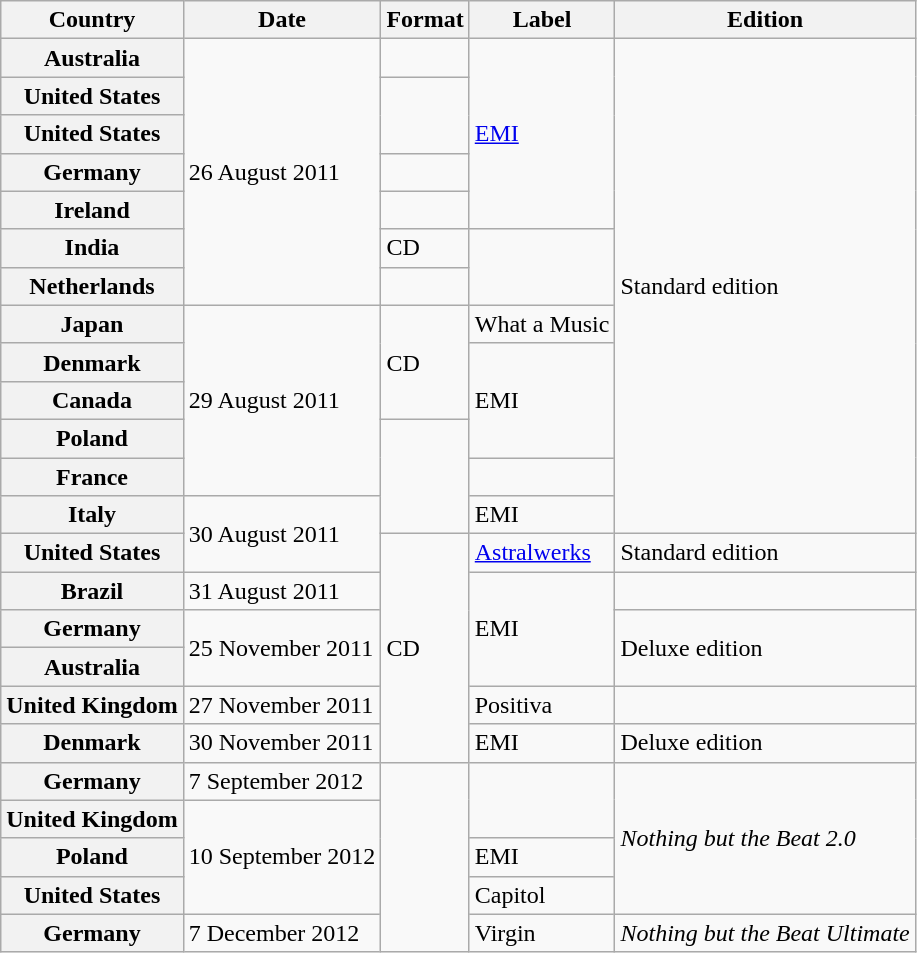<table class="wikitable plainrowheaders">
<tr>
<th scope="col">Country</th>
<th scope="col">Date</th>
<th scope="col">Format</th>
<th scope="col">Label</th>
<th scope="col">Edition</th>
</tr>
<tr>
<th scope="row">Australia</th>
<td rowspan="7">26 August 2011</td>
<td></td>
<td rowspan="5"><a href='#'>EMI</a></td>
<td rowspan="13">Standard edition</td>
</tr>
<tr>
<th scope="row">United States</th>
</tr>
<tr>
<th scope="row">United States</th>
</tr>
<tr>
<th scope="row">Germany</th>
<td></td>
</tr>
<tr>
<th scope="row">Ireland</th>
<td></td>
</tr>
<tr>
<th scope="row">India</th>
<td>CD</td>
</tr>
<tr>
<th scope="row">Netherlands</th>
<td></td>
</tr>
<tr>
<th scope="row">Japan</th>
<td rowspan="5">29 August 2011</td>
<td rowspan="3">CD</td>
<td>What a Music</td>
</tr>
<tr>
<th scope="row">Denmark</th>
<td rowspan="3">EMI</td>
</tr>
<tr>
<th scope="row">Canada</th>
</tr>
<tr>
<th scope="row">Poland</th>
<td rowspan="3"></td>
</tr>
<tr>
<th scope="row">France</th>
<td></td>
</tr>
<tr>
<th scope="row">Italy</th>
<td rowspan="2">30 August 2011</td>
<td>EMI</td>
</tr>
<tr>
<th scope="row">United States</th>
<td rowspan="6">CD</td>
<td><a href='#'>Astralwerks</a></td>
<td>Standard edition </td>
</tr>
<tr>
<th scope="row">Brazil</th>
<td>31 August 2011</td>
<td rowspan="3">EMI</td>
<td></td>
</tr>
<tr>
<th scope="row">Germany</th>
<td rowspan="2">25 November 2011</td>
<td rowspan="2">Deluxe edition</td>
</tr>
<tr>
<th scope="row">Australia</th>
</tr>
<tr>
<th scope="row">United Kingdom</th>
<td>27 November 2011</td>
<td>Positiva</td>
<td></td>
</tr>
<tr>
<th scope="row">Denmark</th>
<td>30 November 2011</td>
<td>EMI</td>
<td rowspan="1">Deluxe edition</td>
</tr>
<tr>
<th scope="row">Germany</th>
<td>7 September 2012</td>
<td rowspan="6"></td>
<td rowspan="2"></td>
<td rowspan="4"><em>Nothing but the Beat 2.0</em></td>
</tr>
<tr>
<th scope="row">United Kingdom</th>
<td rowspan="3">10 September 2012</td>
</tr>
<tr>
<th scope="row">Poland</th>
<td>EMI</td>
</tr>
<tr>
<th scope="row">United States</th>
<td>Capitol</td>
</tr>
<tr>
<th scope="row">Germany</th>
<td>7 December 2012</td>
<td>Virgin</td>
<td><em>Nothing but the Beat Ultimate</em></td>
</tr>
</table>
